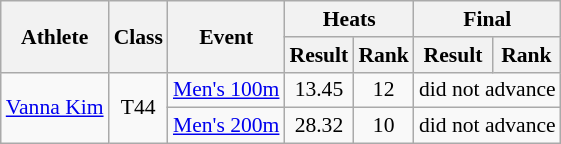<table class=wikitable style="font-size:90%">
<tr>
<th rowspan="2">Athlete</th>
<th rowspan="2">Class</th>
<th rowspan="2">Event</th>
<th colspan="2">Heats</th>
<th colspan="3">Final</th>
</tr>
<tr>
<th>Result</th>
<th>Rank</th>
<th>Result</th>
<th>Rank</th>
</tr>
<tr>
<td rowspan="2"><a href='#'>Vanna Kim</a></td>
<td rowspan="2" style="text-align:center;">T44</td>
<td><a href='#'>Men's 100m</a></td>
<td style="text-align:center;">13.45</td>
<td style="text-align:center;">12</td>
<td style="text-align:center;" colspan="2">did not advance</td>
</tr>
<tr>
<td><a href='#'>Men's 200m</a></td>
<td style="text-align:center;">28.32</td>
<td style="text-align:center;">10</td>
<td style="text-align:center;" colspan="2">did not advance</td>
</tr>
</table>
